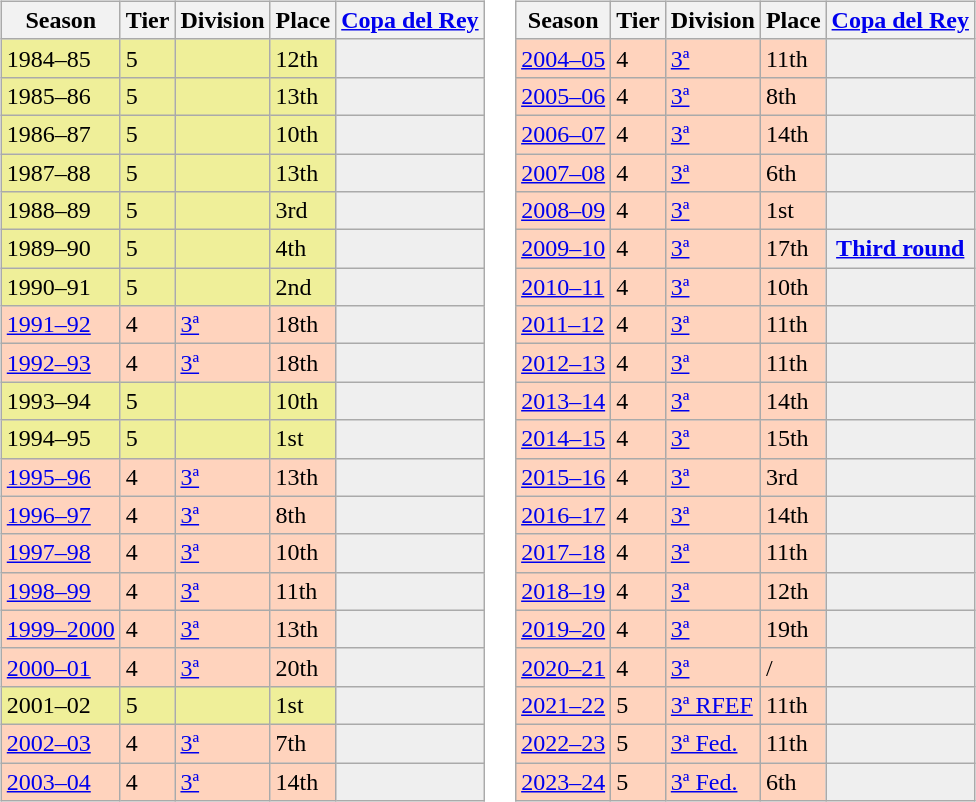<table>
<tr>
<td valign="top" width=0%><br><table class="wikitable">
<tr style="background:#f0f6fa;">
<th>Season</th>
<th>Tier</th>
<th>Division</th>
<th>Place</th>
<th><a href='#'>Copa del Rey</a></th>
</tr>
<tr>
<td style="background:#EFEF99;">1984–85</td>
<td style="background:#EFEF99;">5</td>
<td style="background:#EFEF99;"></td>
<td style="background:#EFEF99;">12th</td>
<th style="background:#efefef;"></th>
</tr>
<tr>
<td style="background:#EFEF99;">1985–86</td>
<td style="background:#EFEF99;">5</td>
<td style="background:#EFEF99;"></td>
<td style="background:#EFEF99;">13th</td>
<th style="background:#efefef;"></th>
</tr>
<tr>
<td style="background:#EFEF99;">1986–87</td>
<td style="background:#EFEF99;">5</td>
<td style="background:#EFEF99;"></td>
<td style="background:#EFEF99;">10th</td>
<th style="background:#efefef;"></th>
</tr>
<tr>
<td style="background:#EFEF99;">1987–88</td>
<td style="background:#EFEF99;">5</td>
<td style="background:#EFEF99;"></td>
<td style="background:#EFEF99;">13th</td>
<th style="background:#efefef;"></th>
</tr>
<tr>
<td style="background:#EFEF99;">1988–89</td>
<td style="background:#EFEF99;">5</td>
<td style="background:#EFEF99;"></td>
<td style="background:#EFEF99;">3rd</td>
<th style="background:#efefef;"></th>
</tr>
<tr>
<td style="background:#EFEF99;">1989–90</td>
<td style="background:#EFEF99;">5</td>
<td style="background:#EFEF99;"></td>
<td style="background:#EFEF99;">4th</td>
<th style="background:#efefef;"></th>
</tr>
<tr>
<td style="background:#EFEF99;">1990–91</td>
<td style="background:#EFEF99;">5</td>
<td style="background:#EFEF99;"></td>
<td style="background:#EFEF99;">2nd</td>
<th style="background:#efefef;"></th>
</tr>
<tr>
<td style="background:#FFD3BD;"><a href='#'>1991–92</a></td>
<td style="background:#FFD3BD;">4</td>
<td style="background:#FFD3BD;"><a href='#'>3ª</a></td>
<td style="background:#FFD3BD;">18th</td>
<th style="background:#efefef;"></th>
</tr>
<tr>
<td style="background:#FFD3BD;"><a href='#'>1992–93</a></td>
<td style="background:#FFD3BD;">4</td>
<td style="background:#FFD3BD;"><a href='#'>3ª</a></td>
<td style="background:#FFD3BD;">18th</td>
<th style="background:#efefef;"></th>
</tr>
<tr>
<td style="background:#EFEF99;">1993–94</td>
<td style="background:#EFEF99;">5</td>
<td style="background:#EFEF99;"></td>
<td style="background:#EFEF99;">10th</td>
<th style="background:#efefef;"></th>
</tr>
<tr>
<td style="background:#EFEF99;">1994–95</td>
<td style="background:#EFEF99;">5</td>
<td style="background:#EFEF99;"></td>
<td style="background:#EFEF99;">1st</td>
<th style="background:#efefef;"></th>
</tr>
<tr>
<td style="background:#FFD3BD;"><a href='#'>1995–96</a></td>
<td style="background:#FFD3BD;">4</td>
<td style="background:#FFD3BD;"><a href='#'>3ª</a></td>
<td style="background:#FFD3BD;">13th</td>
<th style="background:#efefef;"></th>
</tr>
<tr>
<td style="background:#FFD3BD;"><a href='#'>1996–97</a></td>
<td style="background:#FFD3BD;">4</td>
<td style="background:#FFD3BD;"><a href='#'>3ª</a></td>
<td style="background:#FFD3BD;">8th</td>
<td style="background:#efefef;"></td>
</tr>
<tr>
<td style="background:#FFD3BD;"><a href='#'>1997–98</a></td>
<td style="background:#FFD3BD;">4</td>
<td style="background:#FFD3BD;"><a href='#'>3ª</a></td>
<td style="background:#FFD3BD;">10th</td>
<td style="background:#efefef;"></td>
</tr>
<tr>
<td style="background:#FFD3BD;"><a href='#'>1998–99</a></td>
<td style="background:#FFD3BD;">4</td>
<td style="background:#FFD3BD;"><a href='#'>3ª</a></td>
<td style="background:#FFD3BD;">11th</td>
<td style="background:#efefef;"></td>
</tr>
<tr>
<td style="background:#FFD3BD;"><a href='#'>1999–2000</a></td>
<td style="background:#FFD3BD;">4</td>
<td style="background:#FFD3BD;"><a href='#'>3ª</a></td>
<td style="background:#FFD3BD;">13th</td>
<th style="background:#efefef;"></th>
</tr>
<tr>
<td style="background:#FFD3BD;"><a href='#'>2000–01</a></td>
<td style="background:#FFD3BD;">4</td>
<td style="background:#FFD3BD;"><a href='#'>3ª</a></td>
<td style="background:#FFD3BD;">20th</td>
<th style="background:#efefef;"></th>
</tr>
<tr>
<td style="background:#EFEF99;">2001–02</td>
<td style="background:#EFEF99;">5</td>
<td style="background:#EFEF99;"></td>
<td style="background:#EFEF99;">1st</td>
<th style="background:#efefef;"></th>
</tr>
<tr>
<td style="background:#FFD3BD;"><a href='#'>2002–03</a></td>
<td style="background:#FFD3BD;">4</td>
<td style="background:#FFD3BD;"><a href='#'>3ª</a></td>
<td style="background:#FFD3BD;">7th</td>
<th style="background:#efefef;"></th>
</tr>
<tr>
<td style="background:#FFD3BD;"><a href='#'>2003–04</a></td>
<td style="background:#FFD3BD;">4</td>
<td style="background:#FFD3BD;"><a href='#'>3ª</a></td>
<td style="background:#FFD3BD;">14th</td>
<td style="background:#efefef;"></td>
</tr>
</table>
</td>
<td valign="top" width=0%><br><table class="wikitable">
<tr style="background:#f0f6fa;">
<th>Season</th>
<th>Tier</th>
<th>Division</th>
<th>Place</th>
<th><a href='#'>Copa del Rey</a></th>
</tr>
<tr>
<td style="background:#FFD3BD;"><a href='#'>2004–05</a></td>
<td style="background:#FFD3BD;">4</td>
<td style="background:#FFD3BD;"><a href='#'>3ª</a></td>
<td style="background:#FFD3BD;">11th</td>
<td style="background:#efefef;"></td>
</tr>
<tr>
<td style="background:#FFD3BD;"><a href='#'>2005–06</a></td>
<td style="background:#FFD3BD;">4</td>
<td style="background:#FFD3BD;"><a href='#'>3ª</a></td>
<td style="background:#FFD3BD;">8th</td>
<td style="background:#efefef;"></td>
</tr>
<tr>
<td style="background:#FFD3BD;"><a href='#'>2006–07</a></td>
<td style="background:#FFD3BD;">4</td>
<td style="background:#FFD3BD;"><a href='#'>3ª</a></td>
<td style="background:#FFD3BD;">14th</td>
<th style="background:#efefef;"></th>
</tr>
<tr>
<td style="background:#FFD3BD;"><a href='#'>2007–08</a></td>
<td style="background:#FFD3BD;">4</td>
<td style="background:#FFD3BD;"><a href='#'>3ª</a></td>
<td style="background:#FFD3BD;">6th</td>
<th style="background:#efefef;"></th>
</tr>
<tr>
<td style="background:#FFD3BD;"><a href='#'>2008–09</a></td>
<td style="background:#FFD3BD;">4</td>
<td style="background:#FFD3BD;"><a href='#'>3ª</a></td>
<td style="background:#FFD3BD;">1st</td>
<td style="background:#efefef;"></td>
</tr>
<tr>
<td style="background:#FFD3BD;"><a href='#'>2009–10</a></td>
<td style="background:#FFD3BD;">4</td>
<td style="background:#FFD3BD;"><a href='#'>3ª</a></td>
<td style="background:#FFD3BD;">17th</td>
<th style="background:#efefef;"><a href='#'>Third round</a></th>
</tr>
<tr>
<td style="background:#FFD3BD;"><a href='#'>2010–11</a></td>
<td style="background:#FFD3BD;">4</td>
<td style="background:#FFD3BD;"><a href='#'>3ª</a></td>
<td style="background:#FFD3BD;">10th</td>
<td style="background:#efefef;"></td>
</tr>
<tr>
<td style="background:#FFD3BD;"><a href='#'>2011–12</a></td>
<td style="background:#FFD3BD;">4</td>
<td style="background:#FFD3BD;"><a href='#'>3ª</a></td>
<td style="background:#FFD3BD;">11th</td>
<td style="background:#efefef;"></td>
</tr>
<tr>
<td style="background:#FFD3BD;"><a href='#'>2012–13</a></td>
<td style="background:#FFD3BD;">4</td>
<td style="background:#FFD3BD;"><a href='#'>3ª</a></td>
<td style="background:#FFD3BD;">11th</td>
<td style="background:#efefef;"></td>
</tr>
<tr>
<td style="background:#FFD3BD;"><a href='#'>2013–14</a></td>
<td style="background:#FFD3BD;">4</td>
<td style="background:#FFD3BD;"><a href='#'>3ª</a></td>
<td style="background:#FFD3BD;">14th</td>
<td style="background:#efefef;"></td>
</tr>
<tr>
<td style="background:#FFD3BD;"><a href='#'>2014–15</a></td>
<td style="background:#FFD3BD;">4</td>
<td style="background:#FFD3BD;"><a href='#'>3ª</a></td>
<td style="background:#FFD3BD;">15th</td>
<td style="background:#efefef;"></td>
</tr>
<tr>
<td style="background:#FFD3BD;"><a href='#'>2015–16</a></td>
<td style="background:#FFD3BD;">4</td>
<td style="background:#FFD3BD;"><a href='#'>3ª</a></td>
<td style="background:#FFD3BD;">3rd</td>
<td style="background:#efefef;"></td>
</tr>
<tr>
<td style="background:#FFD3BD;"><a href='#'>2016–17</a></td>
<td style="background:#FFD3BD;">4</td>
<td style="background:#FFD3BD;"><a href='#'>3ª</a></td>
<td style="background:#FFD3BD;">14th</td>
<td style="background:#efefef;"></td>
</tr>
<tr>
<td style="background:#FFD3BD;"><a href='#'>2017–18</a></td>
<td style="background:#FFD3BD;">4</td>
<td style="background:#FFD3BD;"><a href='#'>3ª</a></td>
<td style="background:#FFD3BD;">11th</td>
<th style="background:#efefef;"></th>
</tr>
<tr>
<td style="background:#FFD3BD;"><a href='#'>2018–19</a></td>
<td style="background:#FFD3BD;">4</td>
<td style="background:#FFD3BD;"><a href='#'>3ª</a></td>
<td style="background:#FFD3BD;">12th</td>
<th style="background:#efefef;"></th>
</tr>
<tr>
<td style="background:#FFD3BD;"><a href='#'>2019–20</a></td>
<td style="background:#FFD3BD;">4</td>
<td style="background:#FFD3BD;"><a href='#'>3ª</a></td>
<td style="background:#FFD3BD;">19th</td>
<th style="background:#efefef;"></th>
</tr>
<tr>
<td style="background:#FFD3BD;"><a href='#'>2020–21</a></td>
<td style="background:#FFD3BD;">4</td>
<td style="background:#FFD3BD;"><a href='#'>3ª</a></td>
<td style="background:#FFD3BD;"> / </td>
<th style="background:#efefef;"></th>
</tr>
<tr>
<td style="background:#FFD3BD;"><a href='#'>2021–22</a></td>
<td style="background:#FFD3BD;">5</td>
<td style="background:#FFD3BD;"><a href='#'>3ª RFEF</a></td>
<td style="background:#FFD3BD;">11th</td>
<th style="background:#efefef;"></th>
</tr>
<tr>
<td style="background:#FFD3BD;"><a href='#'>2022–23</a></td>
<td style="background:#FFD3BD;">5</td>
<td style="background:#FFD3BD;"><a href='#'>3ª Fed.</a></td>
<td style="background:#FFD3BD;">11th</td>
<th style="background:#efefef;"></th>
</tr>
<tr>
<td style="background:#FFD3BD;"><a href='#'>2023–24</a></td>
<td style="background:#FFD3BD;">5</td>
<td style="background:#FFD3BD;"><a href='#'>3ª Fed.</a></td>
<td style="background:#FFD3BD;">6th</td>
<th style="background:#efefef;"></th>
</tr>
</table>
</td>
</tr>
</table>
